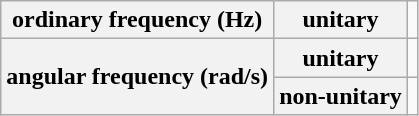<table class="wikitable">
<tr>
<th>ordinary frequency  (Hz)</th>
<th>unitary</th>
<td></td>
</tr>
<tr>
<th rowspan="2">angular frequency  (rad/s)</th>
<th>unitary</th>
<td></td>
</tr>
<tr>
<th>non-unitary</th>
<td></td>
</tr>
</table>
